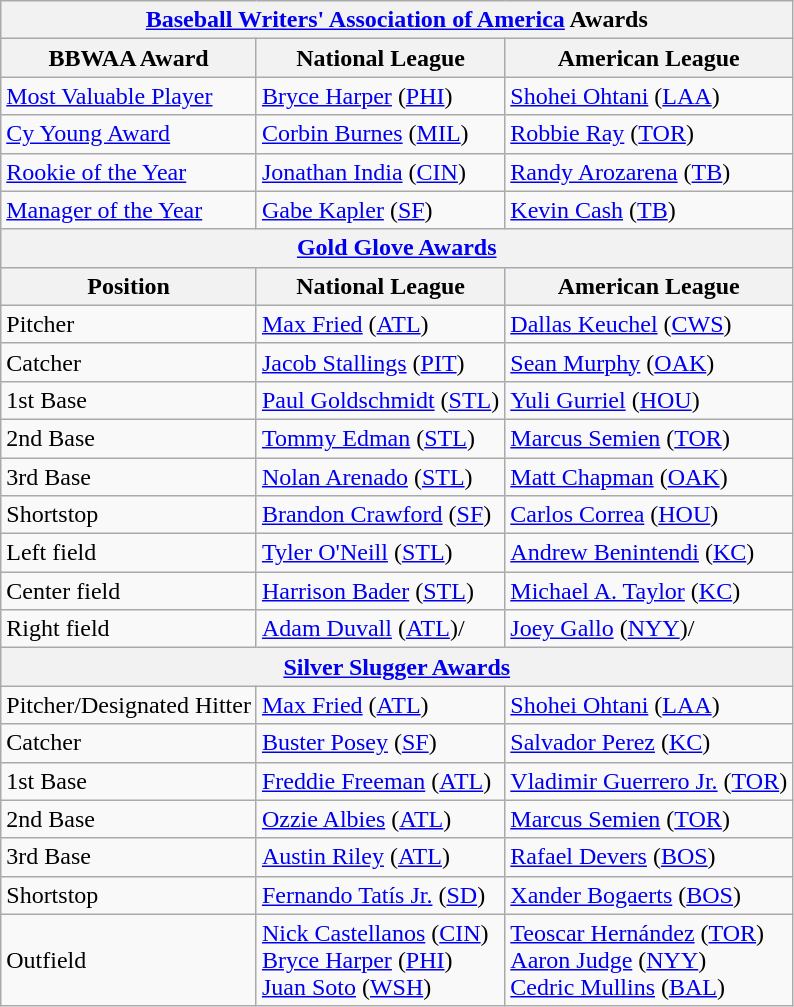<table class="wikitable">
<tr>
<th colspan="9"><a href='#'>Baseball Writers' Association of America</a> Awards</th>
</tr>
<tr>
<th>BBWAA Award</th>
<th>National League</th>
<th>American League</th>
</tr>
<tr>
<td><a href='#'>Most Valuable Player</a></td>
<td><a href='#'>Bryce Harper</a> (<a href='#'>PHI</a>)</td>
<td><a href='#'>Shohei Ohtani</a> (<a href='#'>LAA</a>)</td>
</tr>
<tr>
<td><a href='#'>Cy Young Award</a></td>
<td><a href='#'>Corbin Burnes</a> (<a href='#'>MIL</a>)</td>
<td><a href='#'>Robbie Ray</a> (<a href='#'>TOR</a>)</td>
</tr>
<tr>
<td><a href='#'>Rookie of the Year</a></td>
<td><a href='#'>Jonathan India</a> (<a href='#'>CIN</a>)</td>
<td><a href='#'>Randy Arozarena</a> (<a href='#'>TB</a>)</td>
</tr>
<tr>
<td><a href='#'>Manager of the Year</a></td>
<td><a href='#'>Gabe Kapler</a> (<a href='#'>SF</a>)</td>
<td><a href='#'>Kevin Cash</a> (<a href='#'>TB</a>)</td>
</tr>
<tr>
<th colspan="9"><a href='#'>Gold Glove Awards</a></th>
</tr>
<tr>
<th>Position</th>
<th>National League</th>
<th>American League</th>
</tr>
<tr>
<td>Pitcher</td>
<td><a href='#'>Max Fried</a> (<a href='#'>ATL</a>)</td>
<td><a href='#'>Dallas Keuchel</a> (<a href='#'>CWS</a>)</td>
</tr>
<tr>
<td>Catcher</td>
<td><a href='#'>Jacob Stallings</a> (<a href='#'>PIT</a>)</td>
<td><a href='#'>Sean Murphy</a> (<a href='#'>OAK</a>)</td>
</tr>
<tr>
<td>1st Base</td>
<td><a href='#'>Paul Goldschmidt</a> (<a href='#'>STL</a>)</td>
<td><a href='#'>Yuli Gurriel</a> (<a href='#'>HOU</a>)</td>
</tr>
<tr>
<td>2nd Base</td>
<td><a href='#'>Tommy Edman</a> (<a href='#'>STL</a>)</td>
<td><a href='#'>Marcus Semien</a> (<a href='#'>TOR</a>)</td>
</tr>
<tr>
<td>3rd Base</td>
<td><a href='#'>Nolan Arenado</a> (<a href='#'>STL</a>)</td>
<td><a href='#'>Matt Chapman</a> (<a href='#'>OAK</a>)</td>
</tr>
<tr>
<td>Shortstop</td>
<td><a href='#'>Brandon Crawford</a> (<a href='#'>SF</a>)</td>
<td><a href='#'>Carlos Correa</a> (<a href='#'>HOU</a>)</td>
</tr>
<tr>
<td>Left field</td>
<td><a href='#'>Tyler O'Neill</a> (<a href='#'>STL</a>)</td>
<td><a href='#'>Andrew Benintendi</a> (<a href='#'>KC</a>)</td>
</tr>
<tr>
<td>Center field</td>
<td><a href='#'>Harrison Bader</a> (<a href='#'>STL</a>)</td>
<td><a href='#'>Michael A. Taylor</a> (<a href='#'>KC</a>)</td>
</tr>
<tr>
<td>Right field</td>
<td><a href='#'>Adam Duvall</a> (<a href='#'>ATL</a>)/</td>
<td><a href='#'>Joey Gallo</a> (<a href='#'>NYY</a>)/</td>
</tr>
<tr>
<th colspan="9"><a href='#'>Silver Slugger Awards</a></th>
</tr>
<tr>
<td>Pitcher/Designated Hitter</td>
<td><a href='#'>Max Fried</a> (<a href='#'>ATL</a>)</td>
<td><a href='#'>Shohei Ohtani</a> (<a href='#'>LAA</a>)</td>
</tr>
<tr>
<td>Catcher</td>
<td><a href='#'>Buster Posey</a> (<a href='#'>SF</a>)</td>
<td><a href='#'>Salvador Perez</a> (<a href='#'>KC</a>)</td>
</tr>
<tr>
<td>1st Base</td>
<td><a href='#'>Freddie Freeman</a> (<a href='#'>ATL</a>)</td>
<td><a href='#'>Vladimir Guerrero Jr.</a> (<a href='#'>TOR</a>)</td>
</tr>
<tr>
<td>2nd Base</td>
<td><a href='#'>Ozzie Albies</a> (<a href='#'>ATL</a>)</td>
<td><a href='#'>Marcus Semien</a> (<a href='#'>TOR</a>)</td>
</tr>
<tr>
<td>3rd Base</td>
<td><a href='#'>Austin Riley</a> (<a href='#'>ATL</a>)</td>
<td><a href='#'>Rafael Devers</a> (<a href='#'>BOS</a>)</td>
</tr>
<tr>
<td>Shortstop</td>
<td><a href='#'>Fernando Tatís Jr.</a> (<a href='#'>SD</a>)</td>
<td><a href='#'>Xander Bogaerts</a> (<a href='#'>BOS</a>)</td>
</tr>
<tr>
<td>Outfield</td>
<td><a href='#'>Nick Castellanos</a> (<a href='#'>CIN</a>)<br><a href='#'>Bryce Harper</a> (<a href='#'>PHI</a>)<br><a href='#'>Juan Soto</a> (<a href='#'>WSH</a>)</td>
<td><a href='#'>Teoscar Hernández</a> (<a href='#'>TOR</a>)<br><a href='#'>Aaron Judge</a> (<a href='#'>NYY</a>)<br><a href='#'>Cedric Mullins</a> (<a href='#'>BAL</a>)</td>
</tr>
</table>
